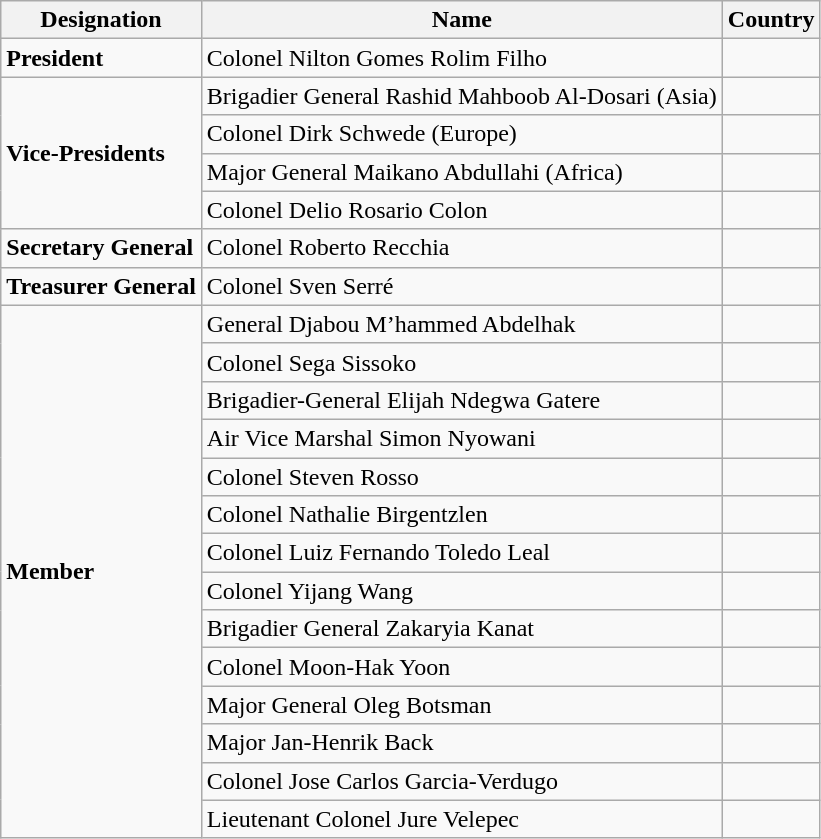<table class="wikitable">
<tr>
<th>Designation</th>
<th>Name</th>
<th>Country</th>
</tr>
<tr>
<td><strong>President</strong></td>
<td>Colonel Nilton Gomes Rolim Filho</td>
<td></td>
</tr>
<tr>
<td rowspan="4"><strong>Vice-Presidents</strong></td>
<td>Brigadier General Rashid Mahboob Al-Dosari (Asia)</td>
<td></td>
</tr>
<tr>
<td>Colonel Dirk Schwede (Europe)</td>
<td></td>
</tr>
<tr>
<td>Major General Maikano Abdullahi (Africa)</td>
<td></td>
</tr>
<tr>
<td>Colonel Delio Rosario Colon</td>
<td></td>
</tr>
<tr>
<td><strong>Secretary General</strong></td>
<td>Colonel Roberto Recchia</td>
<td></td>
</tr>
<tr>
<td><strong>Treasurer General</strong></td>
<td>Colonel Sven Serré</td>
<td></td>
</tr>
<tr>
<td rowspan="14"><strong>Member</strong></td>
<td>General Djabou M’hammed Abdelhak</td>
<td></td>
</tr>
<tr>
<td>Colonel Sega Sissoko</td>
<td></td>
</tr>
<tr>
<td>Brigadier-General Elijah Ndegwa Gatere</td>
<td></td>
</tr>
<tr>
<td>Air Vice Marshal Simon Nyowani</td>
<td></td>
</tr>
<tr>
<td>Colonel Steven Rosso</td>
<td></td>
</tr>
<tr>
<td>Colonel Nathalie Birgentzlen</td>
<td></td>
</tr>
<tr>
<td>Colonel Luiz Fernando Toledo Leal</td>
<td></td>
</tr>
<tr>
<td>Colonel Yijang Wang</td>
<td></td>
</tr>
<tr>
<td>Brigadier General Zakaryia Kanat</td>
<td></td>
</tr>
<tr>
<td>Colonel Moon-Hak Yoon</td>
<td></td>
</tr>
<tr>
<td>Major General Oleg Botsman</td>
<td></td>
</tr>
<tr>
<td>Major Jan-Henrik Back</td>
<td></td>
</tr>
<tr>
<td>Colonel Jose Carlos Garcia-Verdugo</td>
<td></td>
</tr>
<tr>
<td>Lieutenant Colonel Jure Velepec</td>
<td></td>
</tr>
</table>
